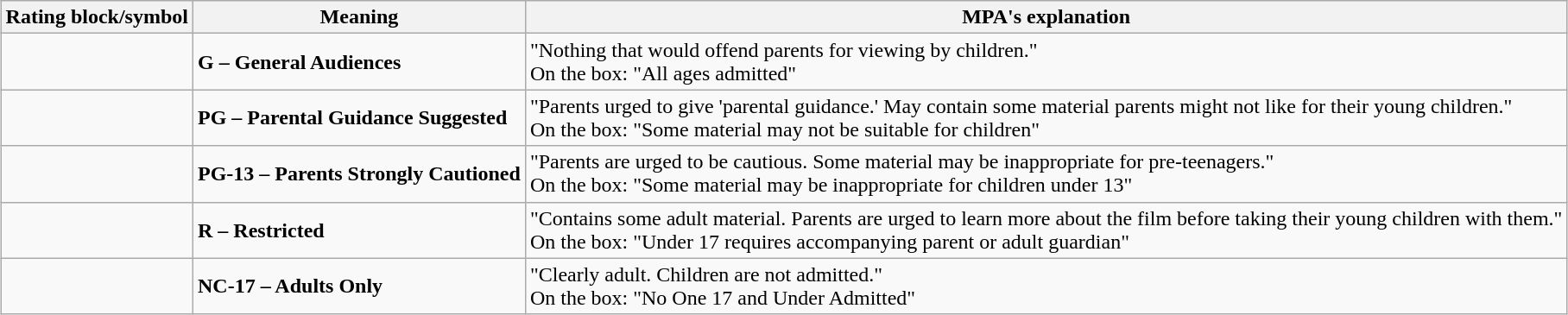<table class="wikitable" style="margin: 1em auto 1em auto;">
<tr>
<th>Rating block/symbol</th>
<th>Meaning</th>
<th>MPA's explanation</th>
</tr>
<tr>
<td align="center"></td>
<td><strong>G – General Audiences</strong></td>
<td>"Nothing that would offend parents for viewing by children."<br>On the box: "All ages admitted"</td>
</tr>
<tr>
<td align="center"></td>
<td><strong>PG – Parental Guidance Suggested</strong></td>
<td>"Parents urged to give 'parental guidance.' May contain some material parents might not like for their young children."<br>On the box: "Some material may not be suitable for children"</td>
</tr>
<tr>
<td align="center"></td>
<td><strong>PG-13 – Parents Strongly Cautioned</strong></td>
<td>"Parents are urged to be cautious. Some material may be inappropriate for pre-teenagers."<br>On the box: "Some material may be inappropriate for children under 13"</td>
</tr>
<tr>
<td align="center"></td>
<td><strong>R – Restricted</strong></td>
<td>"Contains some adult material. Parents are urged to learn more about the film before taking their young children with them."<br>On the box: "Under 17 requires accompanying parent or adult guardian"</td>
</tr>
<tr>
<td align="center"></td>
<td><strong>NC-17 – Adults Only</strong></td>
<td>"Clearly adult. Children are not admitted."<br>On the box: "No One 17 and Under Admitted"</td>
</tr>
</table>
